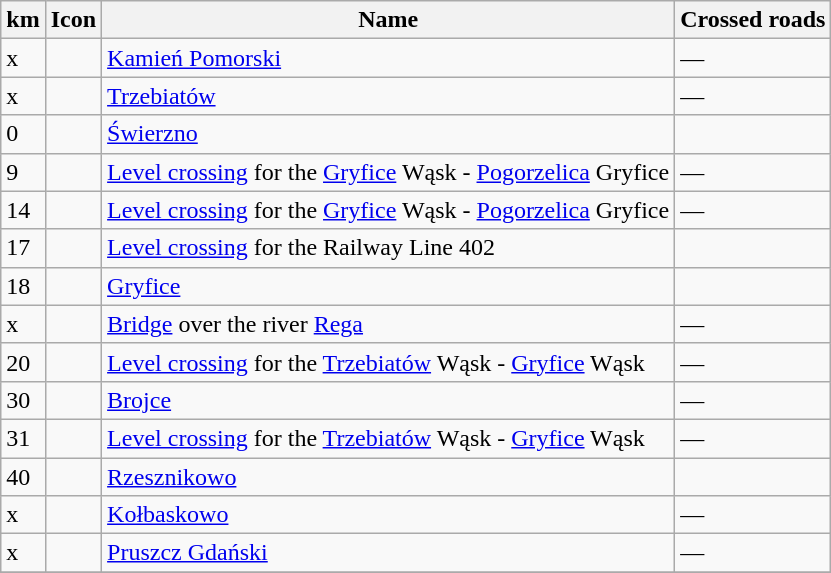<table class=wikitable>
<tr>
<th>km</th>
<th>Icon</th>
<th>Name</th>
<th>Crossed roads</th>
</tr>
<tr>
<td>x</td>
<td></td>
<td> <a href='#'>Kamień Pomorski</a></td>
<td>—</td>
</tr>
<tr>
<td>x</td>
<td></td>
<td> <a href='#'>Trzebiatów</a></td>
<td>—</td>
</tr>
<tr>
<td>0</td>
<td></td>
<td><a href='#'>Świerzno</a></td>
<td></td>
</tr>
<tr>
<td>9</td>
<td></td>
<td><a href='#'>Level crossing</a> for the <a href='#'>Gryfice</a> Wąsk - <a href='#'>Pogorzelica</a> Gryfice</td>
<td>—</td>
</tr>
<tr>
<td>14</td>
<td></td>
<td><a href='#'>Level crossing</a> for the <a href='#'>Gryfice</a> Wąsk - <a href='#'>Pogorzelica</a> Gryfice</td>
<td>—</td>
</tr>
<tr>
<td>17</td>
<td></td>
<td><a href='#'>Level crossing</a> for the Railway Line 402</td>
<td></td>
</tr>
<tr>
<td>18</td>
<td></td>
<td><a href='#'>Gryfice</a></td>
<td> </td>
</tr>
<tr>
<td>x</td>
<td></td>
<td><a href='#'>Bridge</a> over the river <a href='#'>Rega</a></td>
<td>—</td>
</tr>
<tr>
<td>20</td>
<td></td>
<td><a href='#'>Level crossing</a> for the <a href='#'>Trzebiatów</a> Wąsk - <a href='#'>Gryfice</a> Wąsk</td>
<td>—</td>
</tr>
<tr>
<td>30</td>
<td></td>
<td><a href='#'>Brojce</a></td>
<td>—</td>
</tr>
<tr>
<td>31</td>
<td></td>
<td><a href='#'>Level crossing</a> for the <a href='#'>Trzebiatów</a> Wąsk - <a href='#'>Gryfice</a> Wąsk</td>
<td>—</td>
</tr>
<tr>
<td>40</td>
<td></td>
<td><a href='#'>Rzesznikowo</a></td>
<td></td>
</tr>
<tr>
<td>x</td>
<td></td>
<td> <a href='#'>Kołbaskowo</a></td>
<td>—</td>
</tr>
<tr>
<td>x</td>
<td></td>
<td> <a href='#'>Pruszcz Gdański</a></td>
<td>—</td>
</tr>
<tr>
</tr>
</table>
